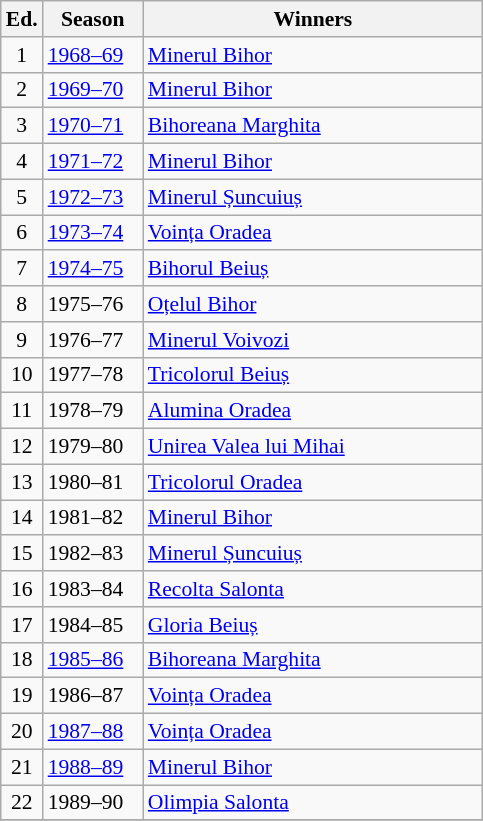<table class="wikitable" style="font-size:90%">
<tr>
<th><abbr>Ed.</abbr></th>
<th width="60">Season</th>
<th width="220">Winners</th>
</tr>
<tr>
<td align=center>1</td>
<td><a href='#'>1968–69</a></td>
<td><a href='#'>Minerul Bihor</a></td>
</tr>
<tr>
<td align=center>2</td>
<td><a href='#'>1969–70</a></td>
<td><a href='#'>Minerul Bihor</a></td>
</tr>
<tr>
<td align=center>3</td>
<td><a href='#'>1970–71</a></td>
<td><a href='#'>Bihoreana Marghita</a></td>
</tr>
<tr>
<td align=center>4</td>
<td><a href='#'>1971–72</a></td>
<td><a href='#'>Minerul Bihor</a></td>
</tr>
<tr>
<td align=center>5</td>
<td><a href='#'>1972–73</a></td>
<td><a href='#'>Minerul Șuncuiuș</a></td>
</tr>
<tr>
<td align=center>6</td>
<td><a href='#'>1973–74</a></td>
<td><a href='#'>Voința Oradea</a></td>
</tr>
<tr>
<td align=center>7</td>
<td><a href='#'>1974–75</a></td>
<td><a href='#'>Bihorul Beiuș</a></td>
</tr>
<tr>
<td align=center>8</td>
<td>1975–76</td>
<td><a href='#'>Oțelul Bihor</a></td>
</tr>
<tr>
<td align=center>9</td>
<td>1976–77</td>
<td><a href='#'>Minerul Voivozi</a></td>
</tr>
<tr>
<td align=center>10</td>
<td>1977–78</td>
<td><a href='#'>Tricolorul Beiuș</a></td>
</tr>
<tr>
<td align=center>11</td>
<td>1978–79</td>
<td><a href='#'>Alumina Oradea</a></td>
</tr>
<tr>
<td align=center>12</td>
<td>1979–80</td>
<td><a href='#'>Unirea Valea lui Mihai</a></td>
</tr>
<tr>
<td align=center>13</td>
<td>1980–81</td>
<td><a href='#'>Tricolorul Oradea</a></td>
</tr>
<tr>
<td align=center>14</td>
<td>1981–82</td>
<td><a href='#'>Minerul Bihor</a></td>
</tr>
<tr>
<td align=center>15</td>
<td>1982–83</td>
<td><a href='#'>Minerul Șuncuiuș</a></td>
</tr>
<tr>
<td align=center>16</td>
<td>1983–84</td>
<td><a href='#'>Recolta Salonta</a></td>
</tr>
<tr>
<td align=center>17</td>
<td>1984–85</td>
<td><a href='#'>Gloria Beiuș</a></td>
</tr>
<tr>
<td align=center>18</td>
<td><a href='#'>1985–86</a></td>
<td><a href='#'>Bihoreana Marghita</a></td>
</tr>
<tr>
<td align=center>19</td>
<td>1986–87</td>
<td><a href='#'>Voința Oradea</a></td>
</tr>
<tr>
<td align=center>20</td>
<td><a href='#'>1987–88</a></td>
<td><a href='#'>Voința Oradea</a></td>
</tr>
<tr>
<td align=center>21</td>
<td><a href='#'>1988–89</a></td>
<td><a href='#'>Minerul Bihor</a></td>
</tr>
<tr>
<td align=center>22</td>
<td>1989–90</td>
<td><a href='#'>Olimpia Salonta</a></td>
</tr>
<tr>
</tr>
</table>
